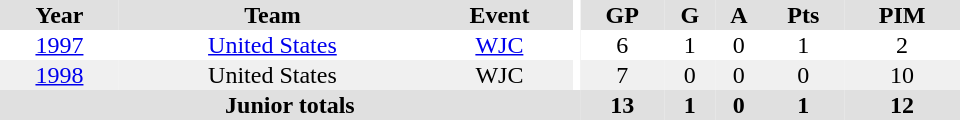<table border="0" cellpadding="1" cellspacing="0" ID="Table3" style="text-align:center; width:40em">
<tr bgcolor="#e0e0e0">
<th>Year</th>
<th>Team</th>
<th>Event</th>
<th rowspan="102" bgcolor="#ffffff"></th>
<th>GP</th>
<th>G</th>
<th>A</th>
<th>Pts</th>
<th>PIM</th>
</tr>
<tr>
<td><a href='#'>1997</a></td>
<td><a href='#'>United States</a></td>
<td><a href='#'>WJC</a></td>
<td>6</td>
<td>1</td>
<td>0</td>
<td>1</td>
<td>2</td>
</tr>
<tr bgcolor="#f0f0f0">
<td><a href='#'>1998</a></td>
<td>United States</td>
<td>WJC</td>
<td>7</td>
<td>0</td>
<td>0</td>
<td>0</td>
<td>10</td>
</tr>
<tr bgcolor="#e0e0e0">
<th colspan="4">Junior totals</th>
<th>13</th>
<th>1</th>
<th>0</th>
<th>1</th>
<th>12</th>
</tr>
</table>
